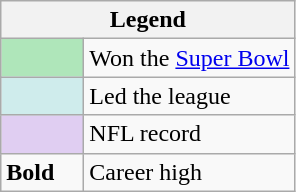<table class="wikitable">
<tr>
<th colspan="2">Legend</th>
</tr>
<tr>
<td style="background:#afe6ba; width:3em;"></td>
<td>Won the <a href='#'>Super Bowl</a></td>
</tr>
<tr>
<td style="background:#cfecec; width:3em;"></td>
<td>Led the league</td>
</tr>
<tr>
<td style="background:#e0cef2; width:3em"></td>
<td>NFL record</td>
</tr>
<tr>
<td><strong>Bold</strong></td>
<td>Career high</td>
</tr>
</table>
